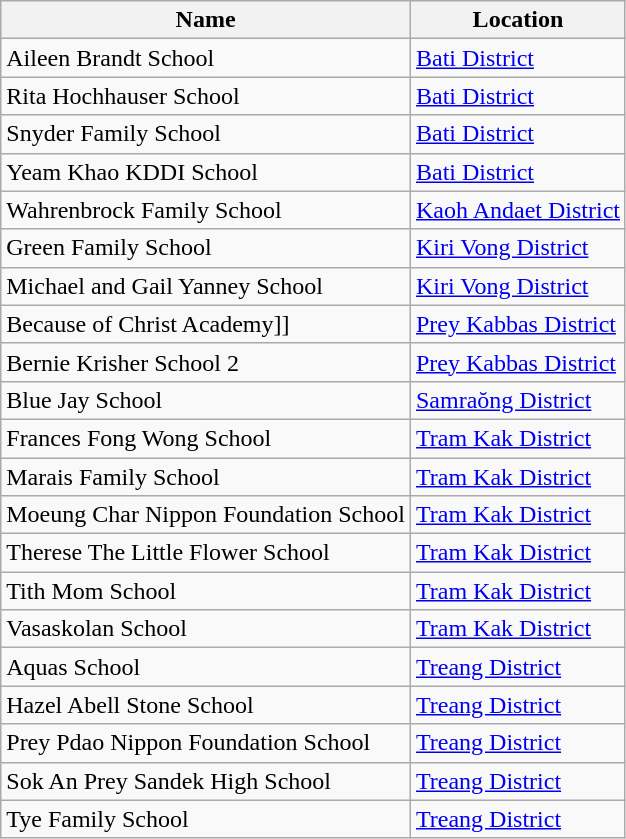<table class="wikitable sortable">
<tr>
<th>Name</th>
<th>Location</th>
</tr>
<tr>
<td>Aileen Brandt School</td>
<td><a href='#'>Bati District</a></td>
</tr>
<tr>
<td>Rita Hochhauser School</td>
<td><a href='#'>Bati District</a></td>
</tr>
<tr>
<td>Snyder Family School</td>
<td><a href='#'>Bati District</a></td>
</tr>
<tr>
<td>Yeam Khao KDDI School</td>
<td><a href='#'>Bati District</a></td>
</tr>
<tr>
<td>Wahrenbrock Family School</td>
<td><a href='#'>Kaoh Andaet District</a></td>
</tr>
<tr>
<td>Green Family School</td>
<td><a href='#'>Kiri Vong District</a></td>
</tr>
<tr>
<td>Michael and Gail Yanney School</td>
<td><a href='#'>Kiri Vong District</a></td>
</tr>
<tr>
<td>Because of Christ Academy]]</td>
<td><a href='#'>Prey Kabbas District</a></td>
</tr>
<tr>
<td>Bernie Krisher School 2</td>
<td><a href='#'>Prey Kabbas District</a></td>
</tr>
<tr>
<td>Blue Jay School</td>
<td><a href='#'>Samraŏng District</a></td>
</tr>
<tr>
<td>Frances Fong Wong School</td>
<td><a href='#'>Tram Kak District</a></td>
</tr>
<tr>
<td>Marais Family School</td>
<td><a href='#'>Tram Kak District</a></td>
</tr>
<tr>
<td>Moeung Char Nippon Foundation School</td>
<td><a href='#'>Tram Kak District</a></td>
</tr>
<tr>
<td>Therese The Little Flower School</td>
<td><a href='#'>Tram Kak District</a></td>
</tr>
<tr>
<td>Tith Mom School</td>
<td><a href='#'>Tram Kak District</a></td>
</tr>
<tr>
<td>Vasaskolan School</td>
<td><a href='#'>Tram Kak District</a></td>
</tr>
<tr>
<td>Aquas School</td>
<td><a href='#'>Treang District</a></td>
</tr>
<tr>
<td>Hazel Abell Stone School</td>
<td><a href='#'>Treang District</a></td>
</tr>
<tr>
<td>Prey Pdao Nippon Foundation School</td>
<td><a href='#'>Treang District</a></td>
</tr>
<tr>
<td>Sok An Prey Sandek High School</td>
<td><a href='#'>Treang District</a></td>
</tr>
<tr>
<td>Tye Family School</td>
<td><a href='#'>Treang District</a></td>
</tr>
</table>
